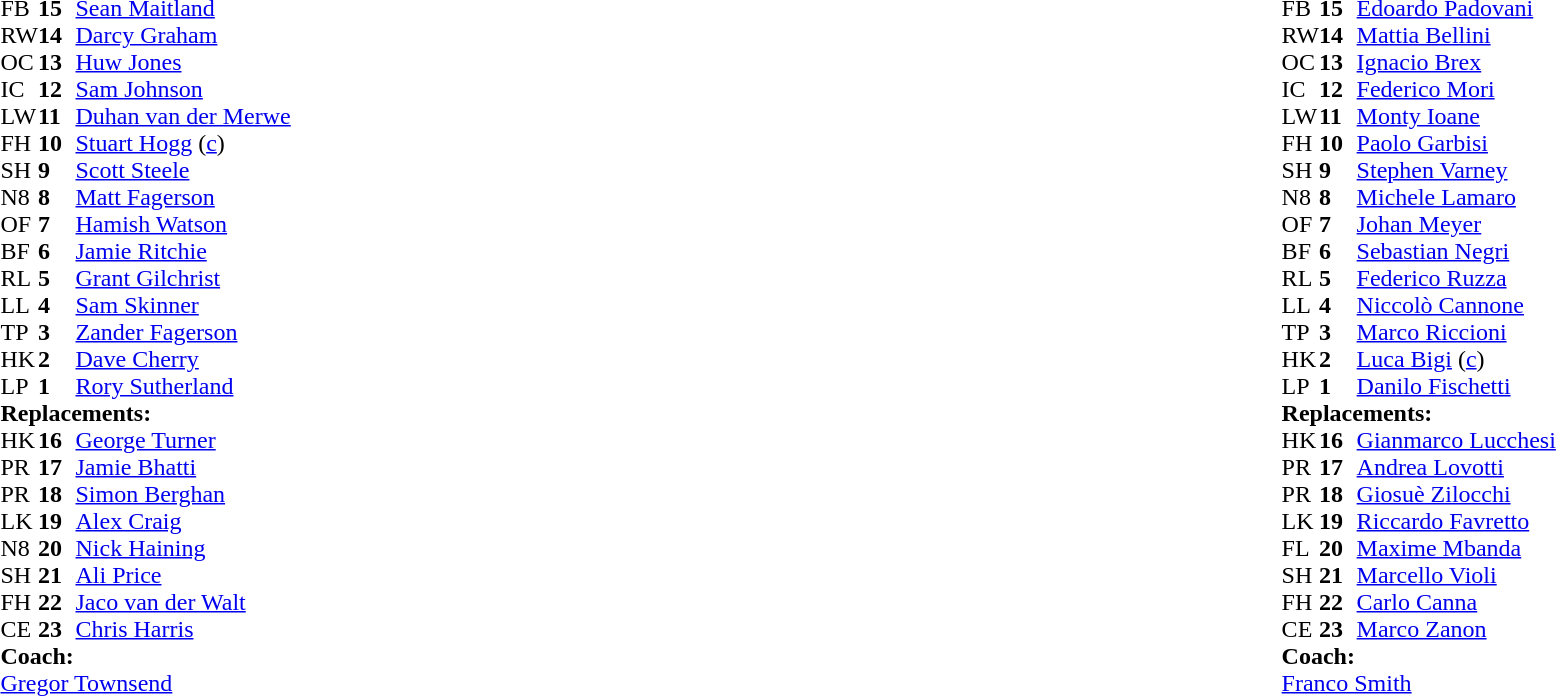<table style="width:100%">
<tr>
<td style="vertical-align:top; width:50%"><br><table cellspacing="0" cellpadding="0">
<tr>
<th width="25"></th>
<th width="25"></th>
</tr>
<tr>
<td>FB</td>
<td><strong>15</strong></td>
<td><a href='#'>Sean Maitland</a></td>
<td></td>
<td></td>
</tr>
<tr>
<td>RW</td>
<td><strong>14</strong></td>
<td><a href='#'>Darcy Graham</a></td>
</tr>
<tr>
<td>OC</td>
<td><strong>13</strong></td>
<td><a href='#'>Huw Jones</a></td>
</tr>
<tr>
<td>IC</td>
<td><strong>12</strong></td>
<td><a href='#'>Sam Johnson</a></td>
<td></td>
<td></td>
</tr>
<tr>
<td>LW</td>
<td><strong>11</strong></td>
<td><a href='#'>Duhan van der Merwe</a></td>
</tr>
<tr>
<td>FH</td>
<td><strong>10</strong></td>
<td><a href='#'>Stuart Hogg</a> (<a href='#'>c</a>)</td>
</tr>
<tr>
<td>SH</td>
<td><strong>9</strong></td>
<td><a href='#'>Scott Steele</a></td>
<td></td>
<td></td>
</tr>
<tr>
<td>N8</td>
<td><strong>8</strong></td>
<td><a href='#'>Matt Fagerson</a></td>
</tr>
<tr>
<td>OF</td>
<td><strong>7</strong></td>
<td><a href='#'>Hamish Watson</a></td>
<td></td>
<td></td>
</tr>
<tr>
<td>BF</td>
<td><strong>6</strong></td>
<td><a href='#'>Jamie Ritchie</a></td>
</tr>
<tr>
<td>RL</td>
<td><strong>5</strong></td>
<td><a href='#'>Grant Gilchrist</a></td>
<td></td>
<td></td>
</tr>
<tr>
<td>LL</td>
<td><strong>4</strong></td>
<td><a href='#'>Sam Skinner</a></td>
</tr>
<tr>
<td>TP</td>
<td><strong>3</strong></td>
<td><a href='#'>Zander Fagerson</a></td>
<td></td>
<td></td>
</tr>
<tr>
<td>HK</td>
<td><strong>2</strong></td>
<td><a href='#'>Dave Cherry</a></td>
<td></td>
<td></td>
</tr>
<tr>
<td>LP</td>
<td><strong>1</strong></td>
<td><a href='#'>Rory Sutherland</a></td>
<td></td>
<td></td>
</tr>
<tr>
<td colspan="4"><strong>Replacements:</strong></td>
</tr>
<tr>
<td>HK</td>
<td><strong>16</strong></td>
<td><a href='#'>George Turner</a></td>
<td></td>
<td></td>
</tr>
<tr>
<td>PR</td>
<td><strong>17</strong></td>
<td><a href='#'>Jamie Bhatti</a></td>
<td></td>
<td></td>
</tr>
<tr>
<td>PR</td>
<td><strong>18</strong></td>
<td><a href='#'>Simon Berghan</a></td>
<td></td>
<td></td>
</tr>
<tr>
<td>LK</td>
<td><strong>19</strong></td>
<td><a href='#'>Alex Craig</a></td>
<td></td>
<td></td>
</tr>
<tr>
<td>N8</td>
<td><strong>20</strong></td>
<td><a href='#'>Nick Haining</a></td>
<td></td>
<td></td>
</tr>
<tr>
<td>SH</td>
<td><strong>21</strong></td>
<td><a href='#'>Ali Price</a></td>
<td></td>
<td></td>
</tr>
<tr>
<td>FH</td>
<td><strong>22</strong></td>
<td><a href='#'>Jaco van der Walt</a></td>
<td></td>
<td></td>
</tr>
<tr>
<td>CE</td>
<td><strong>23</strong></td>
<td><a href='#'>Chris Harris</a></td>
<td></td>
<td></td>
</tr>
<tr>
<td colspan="3"><strong>Coach:</strong></td>
</tr>
<tr>
<td colspan="4"><a href='#'>Gregor Townsend</a></td>
</tr>
</table>
</td>
<td style="vertical-align:top"></td>
<td style="vertical-align:top; width:50%"><br><table cellspacing="0" cellpadding="0" style="margin:auto">
<tr>
<th width="25"></th>
<th width="25"></th>
</tr>
<tr>
<td>FB</td>
<td><strong>15</strong></td>
<td><a href='#'>Edoardo Padovani</a></td>
</tr>
<tr>
<td>RW</td>
<td><strong>14</strong></td>
<td><a href='#'>Mattia Bellini</a></td>
</tr>
<tr>
<td>OC</td>
<td><strong>13</strong></td>
<td><a href='#'>Ignacio Brex</a></td>
</tr>
<tr>
<td>IC</td>
<td><strong>12</strong></td>
<td><a href='#'>Federico Mori</a></td>
<td></td>
<td></td>
</tr>
<tr>
<td>LW</td>
<td><strong>11</strong></td>
<td><a href='#'>Monty Ioane</a></td>
<td></td>
</tr>
<tr>
<td>FH</td>
<td><strong>10</strong></td>
<td><a href='#'>Paolo Garbisi</a></td>
<td></td>
<td></td>
</tr>
<tr>
<td>SH</td>
<td><strong>9</strong></td>
<td><a href='#'>Stephen Varney</a></td>
<td></td>
<td></td>
</tr>
<tr>
<td>N8</td>
<td><strong>8</strong></td>
<td><a href='#'>Michele Lamaro</a></td>
</tr>
<tr>
<td>OF</td>
<td><strong>7</strong></td>
<td><a href='#'>Johan Meyer</a></td>
<td></td>
<td></td>
</tr>
<tr>
<td>BF</td>
<td><strong>6</strong></td>
<td><a href='#'>Sebastian Negri</a></td>
<td></td>
</tr>
<tr>
<td>RL</td>
<td><strong>5</strong></td>
<td><a href='#'>Federico Ruzza</a></td>
<td></td>
<td></td>
</tr>
<tr>
<td>LL</td>
<td><strong>4</strong></td>
<td><a href='#'>Niccolò Cannone</a></td>
</tr>
<tr>
<td>TP</td>
<td><strong>3</strong></td>
<td><a href='#'>Marco Riccioni</a></td>
<td></td>
<td></td>
</tr>
<tr>
<td>HK</td>
<td><strong>2</strong></td>
<td><a href='#'>Luca Bigi</a> (<a href='#'>c</a>)</td>
<td></td>
<td></td>
</tr>
<tr>
<td>LP</td>
<td><strong>1</strong></td>
<td><a href='#'>Danilo Fischetti</a></td>
<td></td>
<td></td>
</tr>
<tr>
<td colspan="4"><strong>Replacements:</strong></td>
</tr>
<tr>
<td>HK</td>
<td><strong>16</strong></td>
<td><a href='#'>Gianmarco Lucchesi</a></td>
<td></td>
<td></td>
</tr>
<tr>
<td>PR</td>
<td><strong>17</strong></td>
<td><a href='#'>Andrea Lovotti</a></td>
<td></td>
<td></td>
</tr>
<tr>
<td>PR</td>
<td><strong>18</strong></td>
<td><a href='#'>Giosuè Zilocchi</a></td>
<td></td>
<td></td>
</tr>
<tr>
<td>LK</td>
<td><strong>19</strong></td>
<td><a href='#'>Riccardo Favretto</a></td>
<td></td>
<td></td>
</tr>
<tr>
<td>FL</td>
<td><strong>20</strong></td>
<td><a href='#'>Maxime Mbanda</a></td>
<td></td>
<td></td>
</tr>
<tr>
<td>SH</td>
<td><strong>21</strong></td>
<td><a href='#'>Marcello Violi</a></td>
<td></td>
<td></td>
</tr>
<tr>
<td>FH</td>
<td><strong>22</strong></td>
<td><a href='#'>Carlo Canna</a></td>
<td></td>
<td></td>
</tr>
<tr>
<td>CE</td>
<td><strong>23</strong></td>
<td><a href='#'>Marco Zanon</a></td>
<td></td>
<td></td>
</tr>
<tr>
<td colspan="4"><strong>Coach:</strong></td>
</tr>
<tr>
<td colspan="4"><a href='#'>Franco Smith</a></td>
</tr>
</table>
</td>
</tr>
</table>
